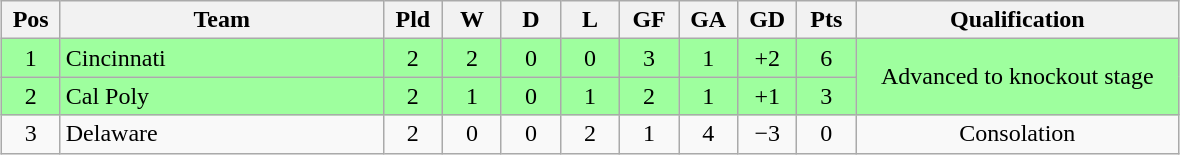<table class="wikitable" style="text-align:center; margin: 1em auto">
<tr>
<th style="width:2em">Pos</th>
<th style="width:13em">Team</th>
<th style="width:2em">Pld</th>
<th style="width:2em">W</th>
<th style="width:2em">D</th>
<th style="width:2em">L</th>
<th style="width:2em">GF</th>
<th style="width:2em">GA</th>
<th style="width:2em">GD</th>
<th style="width:2em">Pts</th>
<th style="width:13em">Qualification</th>
</tr>
<tr bgcolor="#9eff9e">
<td>1</td>
<td style="text-align:left">Cincinnati</td>
<td>2</td>
<td>2</td>
<td>0</td>
<td>0</td>
<td>3</td>
<td>1</td>
<td>+2</td>
<td>6</td>
<td rowspan="2">Advanced to knockout stage</td>
</tr>
<tr bgcolor="#9eff9e">
<td>2</td>
<td style="text-align:left">Cal Poly</td>
<td>2</td>
<td>1</td>
<td>0</td>
<td>1</td>
<td>2</td>
<td>1</td>
<td>+1</td>
<td>3</td>
</tr>
<tr>
<td>3</td>
<td style="text-align:left">Delaware</td>
<td>2</td>
<td>0</td>
<td>0</td>
<td>2</td>
<td>1</td>
<td>4</td>
<td>−3</td>
<td>0</td>
<td>Consolation</td>
</tr>
</table>
